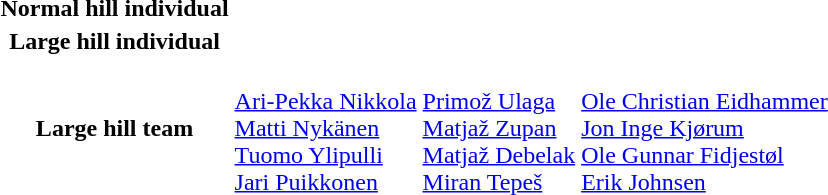<table>
<tr>
<th scope="row">Normal hill individual <br></th>
<td></td>
<td></td>
<td></td>
</tr>
<tr>
<th scope="row">Large hill individual <br></th>
<td></td>
<td></td>
<td></td>
</tr>
<tr>
<th scope="row">Large hill team <br></th>
<td><br><a href='#'>Ari-Pekka Nikkola</a><br><a href='#'>Matti Nykänen</a><br><a href='#'>Tuomo Ylipulli</a><br><a href='#'>Jari Puikkonen</a></td>
<td><br><a href='#'>Primož Ulaga</a><br><a href='#'>Matjaž Zupan</a><br><a href='#'>Matjaž Debelak</a><br><a href='#'>Miran Tepeš</a></td>
<td><br><a href='#'>Ole Christian Eidhammer</a><br><a href='#'>Jon Inge Kjørum</a><br><a href='#'>Ole Gunnar Fidjestøl</a><br><a href='#'>Erik Johnsen</a></td>
</tr>
</table>
